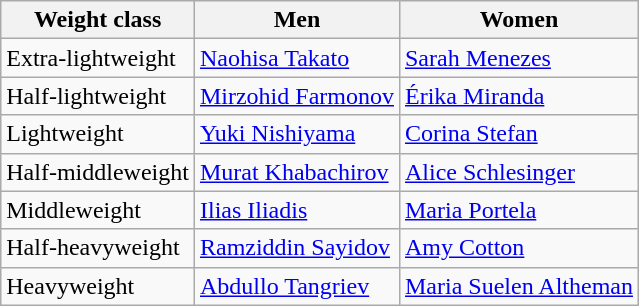<table class="wikitable">
<tr>
<th><strong>Weight class</strong></th>
<th><strong>Men</strong></th>
<th>Women</th>
</tr>
<tr>
<td>Extra-lightweight</td>
<td><a href='#'>Naohisa Takato</a></td>
<td><a href='#'>Sarah Menezes</a></td>
</tr>
<tr>
<td>Half-lightweight</td>
<td><a href='#'>Mirzohid Farmonov</a></td>
<td><a href='#'>Érika Miranda</a></td>
</tr>
<tr>
<td>Lightweight</td>
<td><a href='#'>Yuki Nishiyama</a></td>
<td><a href='#'>Corina Stefan</a></td>
</tr>
<tr>
<td>Half-middleweight</td>
<td><a href='#'>Murat Khabachirov</a></td>
<td><a href='#'>Alice Schlesinger</a></td>
</tr>
<tr>
<td>Middleweight</td>
<td><a href='#'>Ilias Iliadis</a></td>
<td><a href='#'>Maria Portela</a></td>
</tr>
<tr>
<td>Half-heavyweight</td>
<td><a href='#'>Ramziddin Sayidov</a></td>
<td><a href='#'>Amy Cotton</a></td>
</tr>
<tr>
<td>Heavyweight</td>
<td><a href='#'>Abdullo Tangriev</a></td>
<td><a href='#'>Maria Suelen Altheman</a></td>
</tr>
</table>
